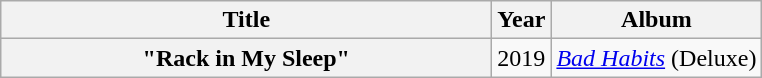<table class="wikitable plainrowheaders" style="text-align:center;">
<tr>
<th scope="col" style="width:20em;">Title</th>
<th scope="col">Year</th>
<th scope="col">Album</th>
</tr>
<tr>
<th scope="row">"Rack in My Sleep"<br></th>
<td>2019</td>
<td><em><a href='#'>Bad Habits</a></em> (Deluxe)</td>
</tr>
</table>
